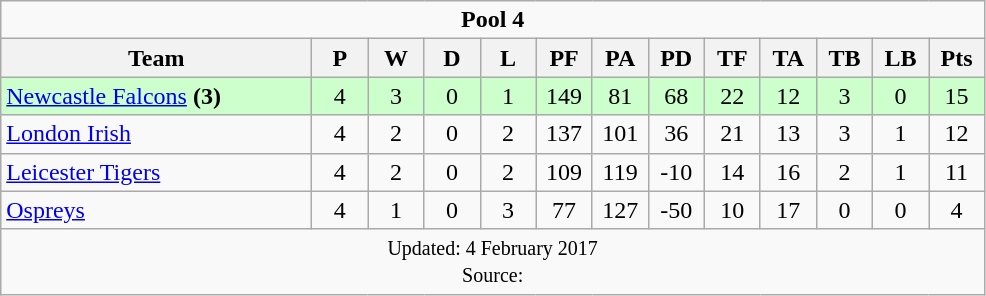<table class="wikitable" style="text-align:center">
<tr>
<td colspan="13" cellpadding="0" cellspacing="0"><strong>Pool 4</strong></td>
</tr>
<tr>
<th style="width:200px">Team</th>
<th width="30">P</th>
<th width="30">W</th>
<th width="30">D</th>
<th width="30">L</th>
<th width="30">PF</th>
<th width="30">PA</th>
<th width="30">PD</th>
<th width="30">TF</th>
<th width="30">TA</th>
<th width="30">TB</th>
<th width="30">LB</th>
<th width="30">Pts</th>
</tr>
<tr style="background:#cfc">
<td align="left"> <a href='#'>Newcastle Falcons</a> <strong>(3)</strong></td>
<td>4</td>
<td>3</td>
<td>0</td>
<td>1</td>
<td>149</td>
<td>81</td>
<td>68</td>
<td>22</td>
<td>12</td>
<td>3</td>
<td>0</td>
<td>15</td>
</tr>
<tr>
<td align="left"> <a href='#'>London Irish</a></td>
<td>4</td>
<td>2</td>
<td>0</td>
<td>2</td>
<td>137</td>
<td>101</td>
<td>36</td>
<td>21</td>
<td>13</td>
<td>3</td>
<td>1</td>
<td>12</td>
</tr>
<tr>
<td align="left"> <a href='#'>Leicester Tigers</a></td>
<td>4</td>
<td>2</td>
<td>0</td>
<td>2</td>
<td>109</td>
<td>119</td>
<td>-10</td>
<td>14</td>
<td>16</td>
<td>2</td>
<td>1</td>
<td>11</td>
</tr>
<tr>
<td align="left"> <a href='#'>Ospreys</a></td>
<td>4</td>
<td>1</td>
<td>0</td>
<td>3</td>
<td>77</td>
<td>127</td>
<td>-50</td>
<td>10</td>
<td>17</td>
<td>0</td>
<td>0</td>
<td>4</td>
</tr>
<tr>
<td colspan="13" style="border:0px"><small>Updated: 4 February 2017<br>Source: </small></td>
</tr>
</table>
